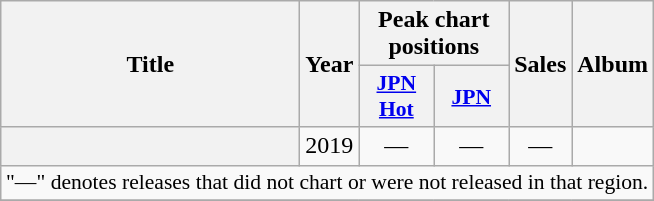<table class="wikitable plainrowheaders" style="text-align:center;">
<tr>
<th scope="col" rowspan="2" style="width:12em;">Title</th>
<th scope="col" rowspan="2">Year</th>
<th scope="col" colspan="2">Peak chart positions</th>
<th scope="col" rowspan="2">Sales</th>
<th scope="col" rowspan="2">Album</th>
</tr>
<tr>
<th scope="col" style="width:3em;font-size:90%;"><a href='#'>JPN<br>Hot</a></th>
<th scope="col" style="width:3em;font-size:90%;"><a href='#'>JPN<br></a></th>
</tr>
<tr>
<th scope="row"></th>
<td>2019</td>
<td>—</td>
<td>—</td>
<td>—</td>
<td></td>
</tr>
<tr>
<td colspan="7" style="font-size:90%;">"—" denotes releases that did not chart or were not released in that region.</td>
</tr>
<tr>
</tr>
</table>
